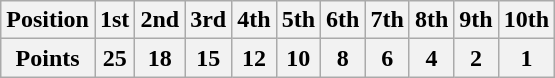<table class="wikitable">
<tr>
<th>Position</th>
<th>1st</th>
<th>2nd</th>
<th>3rd</th>
<th>4th</th>
<th>5th</th>
<th>6th</th>
<th>7th</th>
<th>8th</th>
<th>9th</th>
<th>10th</th>
</tr>
<tr>
<th>Points</th>
<th>25</th>
<th>18</th>
<th>15</th>
<th>12</th>
<th>10</th>
<th>8</th>
<th>6</th>
<th>4</th>
<th>2</th>
<th>1</th>
</tr>
</table>
